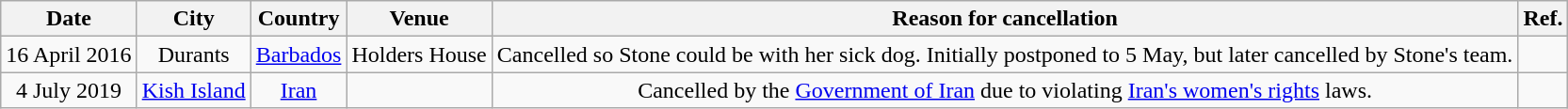<table class="wikitable" style="text-align:center;">
<tr>
<th>Date</th>
<th>City</th>
<th>Country</th>
<th>Venue</th>
<th>Reason for cancellation</th>
<th>Ref.</th>
</tr>
<tr>
<td>16 April 2016</td>
<td>Durants</td>
<td><a href='#'>Barbados</a></td>
<td>Holders House</td>
<td>Cancelled so Stone could be with her sick dog. Initially postponed to 5 May, but later cancelled by Stone's team.</td>
<td></td>
</tr>
<tr>
<td>4 July 2019</td>
<td><a href='#'>Kish Island</a></td>
<td><a href='#'>Iran</a></td>
<td></td>
<td>Cancelled by the <a href='#'>Government of Iran</a> due to violating <a href='#'>Iran's women's rights</a> laws.</td>
<td></td>
</tr>
</table>
